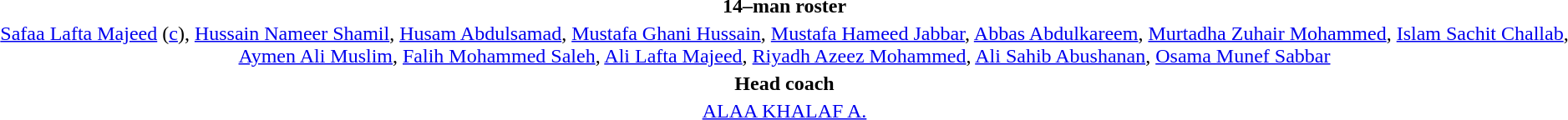<table style="text-align:center; margin-top:2em; margin-left:auto; margin-right:auto">
<tr>
<td><strong>14–man roster</strong></td>
</tr>
<tr>
<td><a href='#'>Safaa Lafta Majeed</a> (<a href='#'>c</a>), <a href='#'>Hussain Nameer Shamil</a>, <a href='#'>Husam Abdulsamad</a>, <a href='#'>Mustafa Ghani Hussain</a>, <a href='#'>Mustafa Hameed Jabbar</a>, <a href='#'>Abbas Abdulkareem</a>, <a href='#'>Murtadha Zuhair Mohammed</a>, <a href='#'>Islam Sachit Challab</a>, <a href='#'>Aymen Ali Muslim</a>, <a href='#'>Falih Mohammed Saleh</a>, <a href='#'>Ali Lafta Majeed</a>, <a href='#'>Riyadh Azeez Mohammed</a>, <a href='#'>Ali Sahib Abushanan</a>, <a href='#'>Osama Munef Sabbar</a></td>
</tr>
<tr>
<td><strong>Head coach</strong></td>
</tr>
<tr>
<td><a href='#'>ALAA KHALAF A.</a></td>
</tr>
</table>
